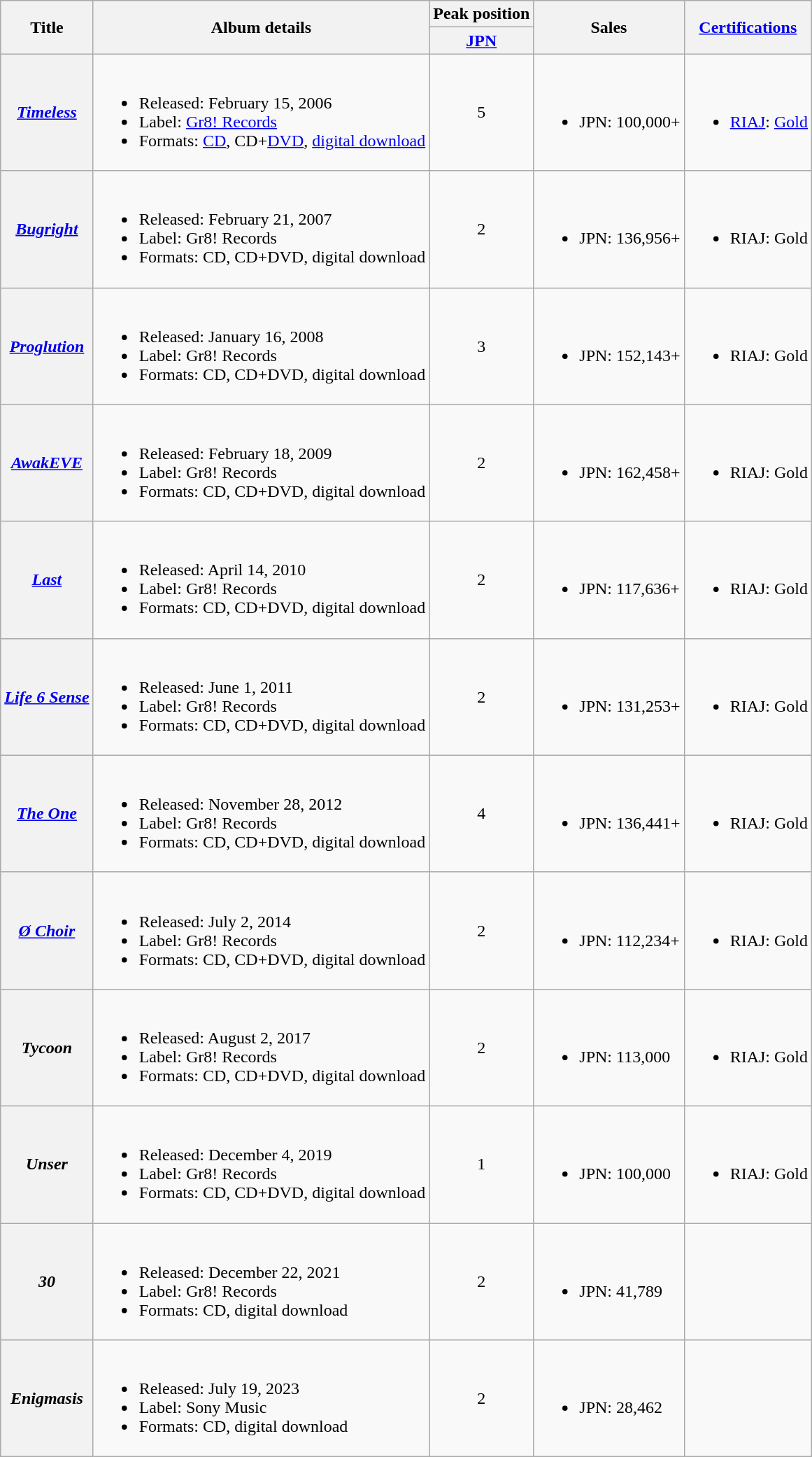<table class="wikitable plainrowheaders">
<tr>
<th scope="col" rowspan="2">Title</th>
<th scope="col" rowspan="2">Album details</th>
<th scope="col" colspan="1">Peak position</th>
<th scope="col" rowspan="2">Sales</th>
<th scope="col" rowspan="2"><a href='#'>Certifications</a></th>
</tr>
<tr>
<th scope="col"><a href='#'>JPN</a><br></th>
</tr>
<tr>
<th scope="row"><em><a href='#'>Timeless</a></em></th>
<td><br><ul><li>Released: February 15, 2006</li><li>Label: <a href='#'>Gr8! Records</a></li><li>Formats: <a href='#'>CD</a>, CD+<a href='#'>DVD</a>, <a href='#'>digital download</a></li></ul></td>
<td align="center">5</td>
<td><br><ul><li>JPN: 100,000+</li></ul></td>
<td><br><ul><li><a href='#'>RIAJ</a>: <a href='#'>Gold</a></li></ul></td>
</tr>
<tr>
<th scope="row"><em><a href='#'>Bugright</a></em></th>
<td><br><ul><li>Released: February 21, 2007</li><li>Label: Gr8! Records</li><li>Formats: CD, CD+DVD, digital download</li></ul></td>
<td align="center">2</td>
<td><br><ul><li>JPN: 136,956+</li></ul></td>
<td><br><ul><li>RIAJ: Gold</li></ul></td>
</tr>
<tr>
<th scope="row"><em><a href='#'>Proglution</a></em></th>
<td><br><ul><li>Released: January 16, 2008</li><li>Label: Gr8! Records</li><li>Formats: CD, CD+DVD, digital download</li></ul></td>
<td align="center">3</td>
<td><br><ul><li>JPN: 152,143+</li></ul></td>
<td><br><ul><li>RIAJ: Gold</li></ul></td>
</tr>
<tr>
<th scope="row"><em><a href='#'>AwakEVE</a></em></th>
<td><br><ul><li>Released: February 18, 2009</li><li>Label: Gr8! Records</li><li>Formats: CD, CD+DVD, digital download</li></ul></td>
<td align="center">2</td>
<td><br><ul><li>JPN: 162,458+</li></ul></td>
<td><br><ul><li>RIAJ: Gold</li></ul></td>
</tr>
<tr>
<th scope="row"><em><a href='#'>Last</a></em></th>
<td><br><ul><li>Released: April 14, 2010</li><li>Label: Gr8! Records</li><li>Formats: CD, CD+DVD, digital download</li></ul></td>
<td align="center">2</td>
<td><br><ul><li>JPN: 117,636+</li></ul></td>
<td><br><ul><li>RIAJ: Gold</li></ul></td>
</tr>
<tr>
<th scope="row"><em><a href='#'>Life 6 Sense</a></em></th>
<td><br><ul><li>Released: June 1, 2011</li><li>Label: Gr8! Records</li><li>Formats: CD, CD+DVD, digital download</li></ul></td>
<td align="center">2</td>
<td><br><ul><li>JPN: 131,253+</li></ul></td>
<td><br><ul><li>RIAJ: Gold</li></ul></td>
</tr>
<tr>
<th scope="row"><em><a href='#'>The One</a></em></th>
<td><br><ul><li>Released: November 28, 2012</li><li>Label: Gr8! Records</li><li>Formats: CD, CD+DVD, digital download</li></ul></td>
<td align="center">4</td>
<td><br><ul><li>JPN: 136,441+</li></ul></td>
<td><br><ul><li>RIAJ: Gold</li></ul></td>
</tr>
<tr>
<th scope="row"><em><a href='#'>Ø Choir</a></em></th>
<td><br><ul><li>Released: July 2, 2014</li><li>Label: Gr8! Records</li><li>Formats: CD, CD+DVD, digital download</li></ul></td>
<td align="center">2</td>
<td><br><ul><li>JPN: 112,234+</li></ul></td>
<td><br><ul><li>RIAJ: Gold</li></ul></td>
</tr>
<tr>
<th scope="row"><em>Tycoon</em></th>
<td><br><ul><li>Released: August 2, 2017</li><li>Label: Gr8! Records</li><li>Formats: CD, CD+DVD, digital download</li></ul></td>
<td align="center">2</td>
<td><br><ul><li>JPN: 113,000</li></ul></td>
<td><br><ul><li>RIAJ: Gold</li></ul></td>
</tr>
<tr>
<th scope="row"><em>Unser</em></th>
<td><br><ul><li>Released: December 4, 2019</li><li>Label: Gr8! Records</li><li>Formats: CD, CD+DVD, digital download</li></ul></td>
<td align="center">1</td>
<td><br><ul><li>JPN: 100,000</li></ul></td>
<td><br><ul><li>RIAJ: Gold</li></ul></td>
</tr>
<tr>
<th scope="row"><em>30</em></th>
<td><br><ul><li>Released: December 22, 2021</li><li>Label: Gr8! Records</li><li>Formats: CD, digital download</li></ul></td>
<td align="center">2</td>
<td><br><ul><li>JPN: 41,789</li></ul></td>
<td></td>
</tr>
<tr>
<th scope="row"><em>Enigmasis</em></th>
<td><br><ul><li>Released: July 19, 2023</li><li>Label: Sony Music</li><li>Formats: CD, digital download</li></ul></td>
<td align="center">2</td>
<td><br><ul><li>JPN: 28,462</li></ul></td>
<td></td>
</tr>
</table>
